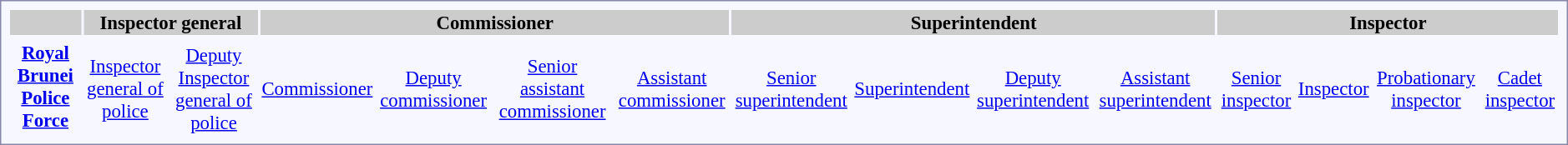<table style="border:1px solid #8888aa; background:#f7f8ff; padding:5px; font-size:95%; margin:0 12px 12px 0;">
<tr style="background:#ccc;">
<th></th>
<th colspan=2>Inspector general</th>
<th colspan=4>Commissioner</th>
<th colspan=4>Superintendent</th>
<th colspan=4>Inspector</th>
</tr>
<tr style="text-align:center">
<th Rowspan=2> <a href='#'>Royal Brunei Police Force</a></th>
<td></td>
<td></td>
<td></td>
<td></td>
<td></td>
<td></td>
<td></td>
<td></td>
<td></td>
<td></td>
<td></td>
<td></td>
<td></td>
<td></td>
</tr>
<tr style="text-align:center">
<td><a href='#'>Inspector general of police</a></td>
<td><a href='#'>Deputy Inspector general of police</a></td>
<td><a href='#'>Commissioner</a></td>
<td><a href='#'>Deputy commissioner</a></td>
<td><a href='#'>Senior assistant commissioner</a></td>
<td><a href='#'>Assistant commissioner</a></td>
<td><a href='#'>Senior superintendent</a></td>
<td><a href='#'>Superintendent</a></td>
<td><a href='#'>Deputy superintendent</a></td>
<td><a href='#'>Assistant superintendent</a></td>
<td><a href='#'>Senior inspector</a></td>
<td><a href='#'>Inspector</a></td>
<td><a href='#'>Probationary inspector</a></td>
<td><a href='#'>Cadet inspector</a></td>
</tr>
</table>
